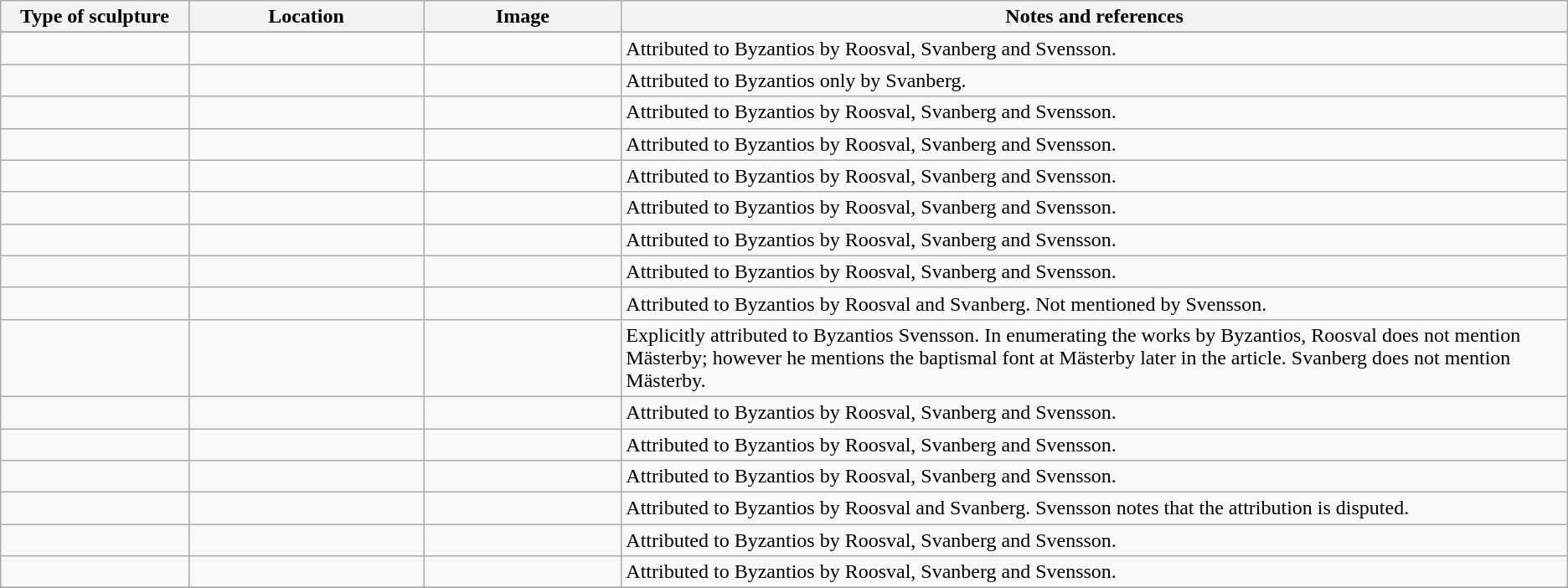<table class="wikitable sortable">
<tr>
<th scope="col"  style="width:12%">Type of sculpture</th>
<th scope="col"  style="width:15%">Location</th>
<th scope="col"  style="width:150px" class="unsortable">Image</th>
<th scope="col"  style= class="unsortable">Notes and references</th>
</tr>
<tr>
</tr>
<tr>
<td></td>
<td></td>
<td></td>
<td>Attributed to Byzantios by Roosval, Svanberg and Svensson.</td>
</tr>
<tr>
<td></td>
<td></td>
<td></td>
<td>Attributed to Byzantios only by Svanberg.</td>
</tr>
<tr>
<td></td>
<td></td>
<td></td>
<td>Attributed to Byzantios by Roosval, Svanberg and Svensson.</td>
</tr>
<tr>
<td></td>
<td></td>
<td></td>
<td>Attributed to Byzantios by Roosval, Svanberg and Svensson.</td>
</tr>
<tr>
<td></td>
<td></td>
<td></td>
<td>Attributed to Byzantios by Roosval, Svanberg and Svensson.</td>
</tr>
<tr>
<td></td>
<td></td>
<td></td>
<td>Attributed to Byzantios by Roosval, Svanberg and Svensson.</td>
</tr>
<tr>
<td></td>
<td></td>
<td></td>
<td>Attributed to Byzantios by Roosval, Svanberg and Svensson.</td>
</tr>
<tr>
<td></td>
<td></td>
<td></td>
<td>Attributed to Byzantios by Roosval, Svanberg and Svensson.</td>
</tr>
<tr>
<td></td>
<td></td>
<td></td>
<td>Attributed to Byzantios by Roosval and Svanberg. Not mentioned by Svensson.</td>
</tr>
<tr>
<td></td>
<td></td>
<td></td>
<td>Explicitly attributed to Byzantios Svensson. In enumerating the works by Byzantios, Roosval does not mention Mästerby; however he mentions the baptismal font at Mästerby later in the article. Svanberg does not mention Mästerby.</td>
</tr>
<tr>
<td></td>
<td></td>
<td></td>
<td>Attributed to Byzantios by Roosval, Svanberg and Svensson.</td>
</tr>
<tr>
<td></td>
<td></td>
<td></td>
<td>Attributed to Byzantios by Roosval, Svanberg and Svensson.</td>
</tr>
<tr>
<td></td>
<td></td>
<td></td>
<td>Attributed to Byzantios by Roosval, Svanberg and Svensson.</td>
</tr>
<tr>
<td></td>
<td></td>
<td></td>
<td>Attributed to Byzantios by Roosval and Svanberg. Svensson notes that the attribution is disputed.</td>
</tr>
<tr>
<td></td>
<td></td>
<td></td>
<td>Attributed to Byzantios by Roosval, Svanberg and Svensson.</td>
</tr>
<tr>
<td></td>
<td></td>
<td></td>
<td>Attributed to Byzantios by Roosval, Svanberg and Svensson.</td>
</tr>
<tr>
</tr>
</table>
